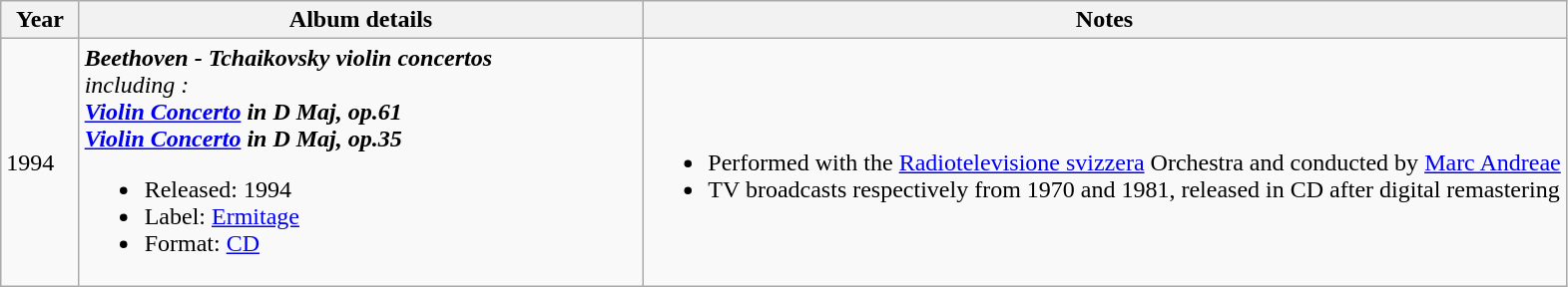<table class="wikitable sortable" border="1">
<tr>
<th width="5%">Year</th>
<th width="36%">Album details</th>
<th width="59%" class="unsortable">Notes</th>
</tr>
<tr>
<td>1994</td>
<td><strong><em>Beethoven - Tchaikovsky violin concertos</em></strong><br><em>including :</em><br><strong><em><a href='#'>Violin Concerto</a> in D Maj, op.61</em></strong><br><strong><em><a href='#'>Violin Concerto</a> in D Maj, op.35</em></strong><ul><li>Released: 1994</li><li>Label: <a href='#'>Ermitage</a></li><li>Format: <a href='#'>CD</a></li></ul></td>
<td><br><ul><li>Performed with the <a href='#'>Radiotelevisione svizzera</a> Orchestra and conducted by <a href='#'>Marc Andreae</a></li><li>TV broadcasts respectively from 1970 and 1981, released in CD after digital remastering</li></ul></td>
</tr>
</table>
